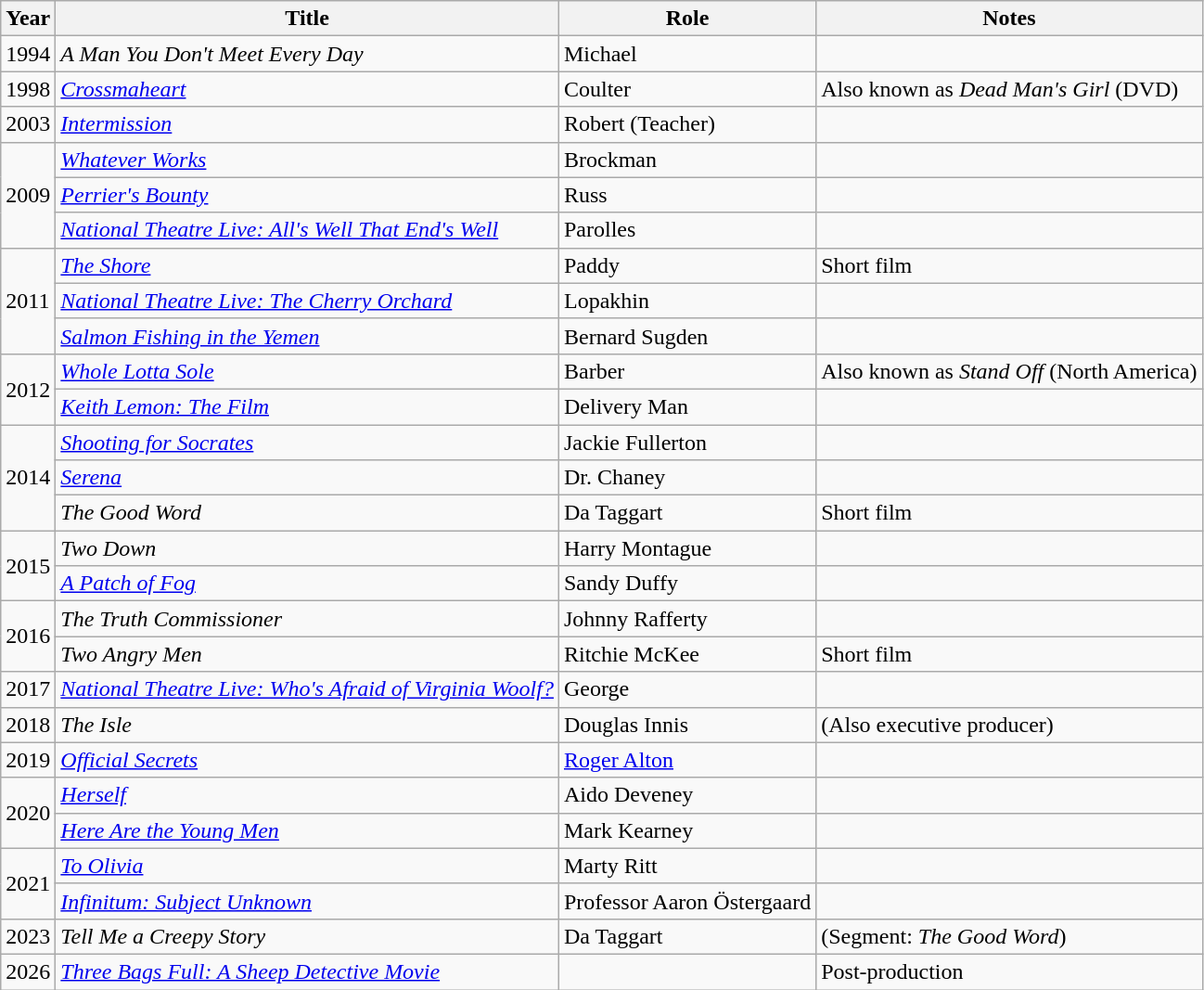<table class="wikitable" border="1">
<tr>
<th>Year</th>
<th>Title</th>
<th>Role</th>
<th>Notes</th>
</tr>
<tr>
<td>1994</td>
<td><em>A Man You Don't Meet Every Day</em></td>
<td>Michael</td>
<td></td>
</tr>
<tr>
<td>1998</td>
<td><em><a href='#'>Crossmaheart</a></em></td>
<td>Coulter</td>
<td>Also known as <em>Dead Man's Girl</em> (DVD)</td>
</tr>
<tr>
<td>2003</td>
<td><em><a href='#'>Intermission</a></em></td>
<td>Robert (Teacher)</td>
<td></td>
</tr>
<tr>
<td rowspan="3">2009</td>
<td><em><a href='#'>Whatever Works</a></em></td>
<td>Brockman</td>
<td></td>
</tr>
<tr>
<td><em><a href='#'>Perrier's Bounty</a></em></td>
<td>Russ</td>
<td></td>
</tr>
<tr>
<td><em><a href='#'>National Theatre Live: All's Well That End's Well</a></em></td>
<td>Parolles</td>
<td></td>
</tr>
<tr>
<td rowspan="3">2011</td>
<td><em><a href='#'>The Shore</a></em></td>
<td>Paddy</td>
<td>Short film</td>
</tr>
<tr>
<td><em><a href='#'>National Theatre Live: The Cherry Orchard</a></em></td>
<td>Lopakhin</td>
<td></td>
</tr>
<tr>
<td><em><a href='#'>Salmon Fishing in the Yemen</a></em></td>
<td>Bernard Sugden</td>
<td></td>
</tr>
<tr>
<td rowspan="2">2012</td>
<td><em><a href='#'>Whole Lotta Sole</a></em></td>
<td>Barber</td>
<td>Also known as <em>Stand Off</em> (North America)</td>
</tr>
<tr>
<td><em><a href='#'>Keith Lemon: The Film</a></em></td>
<td>Delivery Man</td>
<td></td>
</tr>
<tr>
<td rowspan="3">2014</td>
<td><em><a href='#'>Shooting for Socrates</a></em></td>
<td>Jackie Fullerton</td>
<td></td>
</tr>
<tr>
<td><em><a href='#'>Serena</a></em></td>
<td>Dr. Chaney</td>
<td></td>
</tr>
<tr>
<td><em>The Good Word</em></td>
<td>Da Taggart</td>
<td>Short film</td>
</tr>
<tr>
<td rowspan="2">2015</td>
<td><em>Two Down</em></td>
<td>Harry Montague</td>
<td></td>
</tr>
<tr>
<td><em><a href='#'>A Patch of Fog</a></em></td>
<td>Sandy Duffy</td>
<td></td>
</tr>
<tr>
<td rowspan="2">2016</td>
<td><em>The Truth Commissioner</em></td>
<td>Johnny Rafferty</td>
<td></td>
</tr>
<tr>
<td><em>Two Angry Men</em></td>
<td>Ritchie McKee</td>
<td>Short film</td>
</tr>
<tr>
<td>2017</td>
<td><em><a href='#'>National Theatre Live: Who's Afraid of Virginia Woolf?</a></em></td>
<td>George</td>
<td></td>
</tr>
<tr>
<td>2018</td>
<td><em>The Isle</em></td>
<td>Douglas Innis</td>
<td>(Also executive producer)</td>
</tr>
<tr>
<td>2019</td>
<td><em><a href='#'>Official Secrets</a></em></td>
<td><a href='#'>Roger Alton</a></td>
<td></td>
</tr>
<tr>
<td rowspan="2">2020</td>
<td><em><a href='#'>Herself</a></em></td>
<td>Aido Deveney</td>
<td></td>
</tr>
<tr>
<td><em><a href='#'>Here Are the Young Men</a></em></td>
<td>Mark Kearney</td>
<td></td>
</tr>
<tr>
<td rowspan="2">2021</td>
<td><em><a href='#'>To Olivia</a></em></td>
<td>Marty Ritt</td>
<td></td>
</tr>
<tr>
<td><em><a href='#'>Infinitum: Subject Unknown</a></em></td>
<td>Professor Aaron Östergaard</td>
<td></td>
</tr>
<tr>
<td>2023</td>
<td><em>Tell Me a Creepy Story</em></td>
<td>Da Taggart</td>
<td>(Segment: <em>The Good Word</em>)</td>
</tr>
<tr>
<td>2026</td>
<td><em><a href='#'>Three Bags Full: A Sheep Detective Movie</a></em></td>
<td></td>
<td>Post-production</td>
</tr>
</table>
